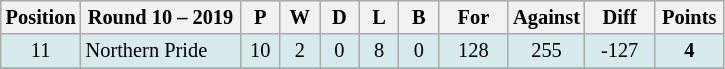<table class="wikitable" style="text-align:center; font-size:85%;">
<tr style="background: #d7ebed;">
<th width="40" abbr="Position">Position</th>
<th width="100">Round 10 – 2019</th>
<th width="20" abbr="Played">P</th>
<th width="20" abbr="Won">W</th>
<th width="20" abbr="Drawn">D</th>
<th width="20" abbr="Lost">L</th>
<th width="20" abbr="Bye">B</th>
<th width="40" abbr="Points for">For</th>
<th width="40" abbr="Points against">Against</th>
<th width="40" abbr="Points difference">Diff</th>
<th width="40" abbr="Points">Points</th>
</tr>
<tr style="background: #d7ebed;">
<td>11</td>
<td style="text-align:left;"> Northern Pride</td>
<td>10</td>
<td>2</td>
<td>0</td>
<td>8</td>
<td>0</td>
<td>128</td>
<td>255</td>
<td>-127</td>
<td><strong>4</strong></td>
</tr>
<tr>
</tr>
</table>
